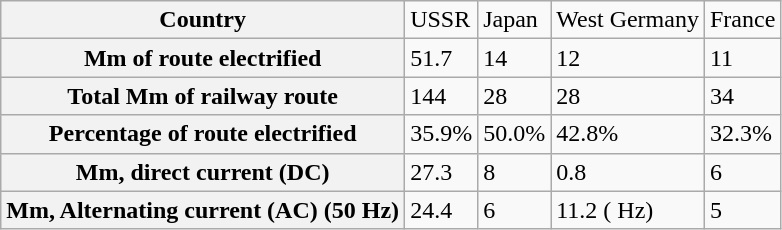<table border="1" class=wikitable>
<tr>
<th>Country</th>
<td>USSR</td>
<td>Japan</td>
<td>West Germany</td>
<td>France</td>
</tr>
<tr>
<th>Mm of route electrified</th>
<td>51.7</td>
<td>14</td>
<td>12</td>
<td>11</td>
</tr>
<tr>
<th>Total Mm of railway route</th>
<td>144</td>
<td>28</td>
<td>28</td>
<td>34</td>
</tr>
<tr>
<th>Percentage of route electrified</th>
<td>35.9%</td>
<td>50.0%</td>
<td>42.8%</td>
<td>32.3%</td>
</tr>
<tr>
<th>Mm, direct current (DC)</th>
<td>27.3</td>
<td>8</td>
<td>0.8</td>
<td>6</td>
</tr>
<tr>
<th>Mm, Alternating current (AC) (50 Hz)</th>
<td>24.4</td>
<td>6</td>
<td>11.2 ( Hz)</td>
<td>5</td>
</tr>
</table>
